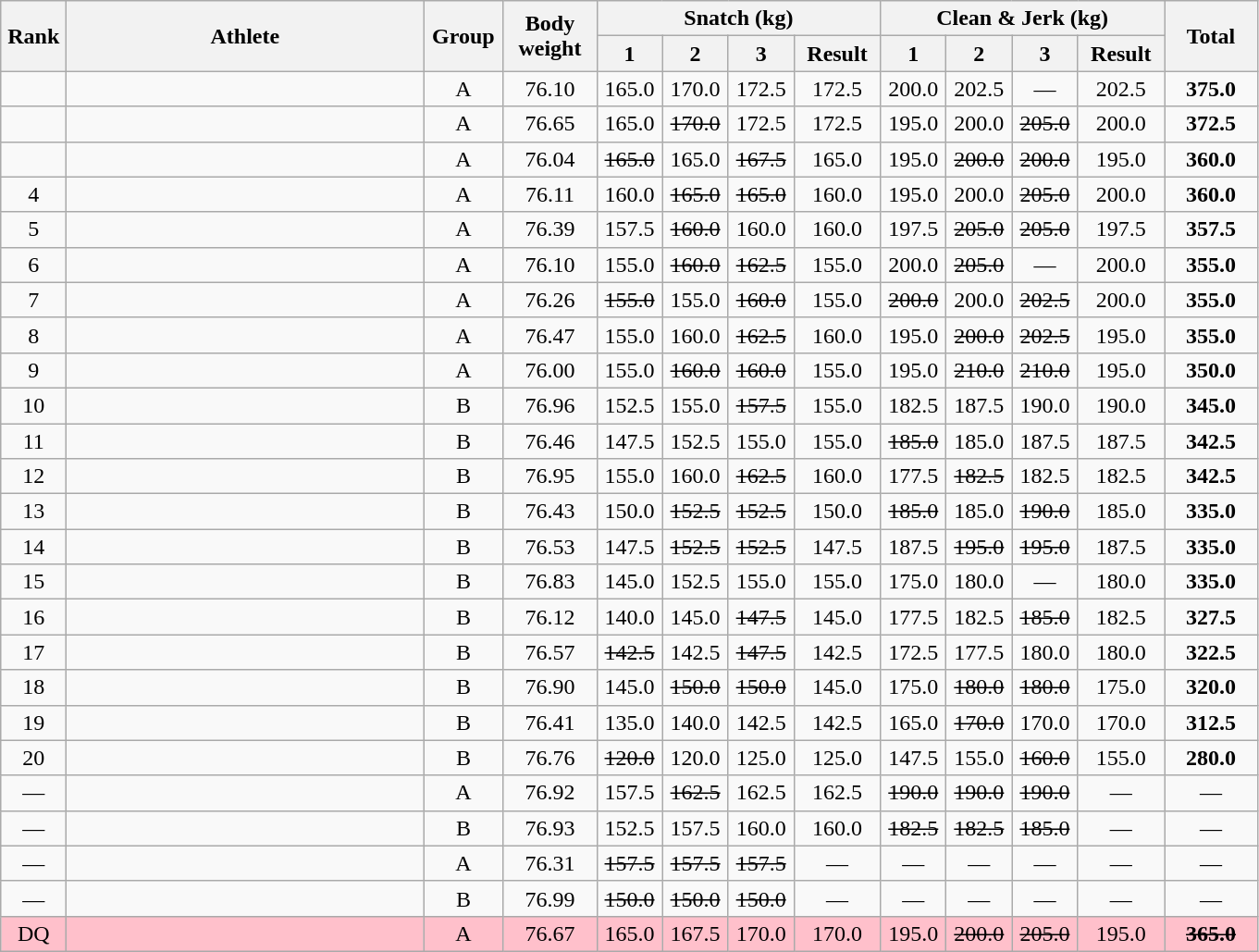<table class = "wikitable" style="text-align:center;">
<tr>
<th rowspan=2 width=40>Rank</th>
<th rowspan=2 width=250>Athlete</th>
<th rowspan=2 width=50>Group</th>
<th rowspan=2 width=60>Body weight</th>
<th colspan=4>Snatch (kg)</th>
<th colspan=4>Clean & Jerk (kg)</th>
<th rowspan=2 width=60>Total</th>
</tr>
<tr>
<th width=40>1</th>
<th width=40>2</th>
<th width=40>3</th>
<th width=55>Result</th>
<th width=40>1</th>
<th width=40>2</th>
<th width=40>3</th>
<th width=55>Result</th>
</tr>
<tr>
<td></td>
<td align=left></td>
<td>A</td>
<td>76.10</td>
<td>165.0</td>
<td>170.0</td>
<td>172.5</td>
<td>172.5</td>
<td>200.0</td>
<td>202.5</td>
<td>—</td>
<td>202.5</td>
<td><strong>375.0</strong></td>
</tr>
<tr>
<td></td>
<td align=left></td>
<td>A</td>
<td>76.65</td>
<td>165.0</td>
<td><s>170.0</s></td>
<td>172.5</td>
<td>172.5</td>
<td>195.0</td>
<td>200.0</td>
<td><s>205.0</s></td>
<td>200.0</td>
<td><strong>372.5</strong></td>
</tr>
<tr>
<td></td>
<td align=left></td>
<td>A</td>
<td>76.04</td>
<td><s>165.0</s></td>
<td>165.0</td>
<td><s>167.5</s></td>
<td>165.0</td>
<td>195.0</td>
<td><s>200.0</s></td>
<td><s>200.0</s></td>
<td>195.0</td>
<td><strong>360.0</strong></td>
</tr>
<tr>
<td>4</td>
<td align=left></td>
<td>A</td>
<td>76.11</td>
<td>160.0</td>
<td><s>165.0</s></td>
<td><s>165.0</s></td>
<td>160.0</td>
<td>195.0</td>
<td>200.0</td>
<td><s>205.0</s></td>
<td>200.0</td>
<td><strong>360.0</strong></td>
</tr>
<tr>
<td>5</td>
<td align=left></td>
<td>A</td>
<td>76.39</td>
<td>157.5</td>
<td><s>160.0</s></td>
<td>160.0</td>
<td>160.0</td>
<td>197.5</td>
<td><s>205.0</s></td>
<td><s>205.0</s></td>
<td>197.5</td>
<td><strong>357.5</strong></td>
</tr>
<tr>
<td>6</td>
<td align=left></td>
<td>A</td>
<td>76.10</td>
<td>155.0</td>
<td><s>160.0</s></td>
<td><s>162.5</s></td>
<td>155.0</td>
<td>200.0</td>
<td><s>205.0</s></td>
<td>—</td>
<td>200.0</td>
<td><strong>355.0</strong></td>
</tr>
<tr>
<td>7</td>
<td align=left></td>
<td>A</td>
<td>76.26</td>
<td><s>155.0</s></td>
<td>155.0</td>
<td><s>160.0</s></td>
<td>155.0</td>
<td><s>200.0</s></td>
<td>200.0</td>
<td><s>202.5</s></td>
<td>200.0</td>
<td><strong>355.0</strong></td>
</tr>
<tr>
<td>8</td>
<td align=left></td>
<td>A</td>
<td>76.47</td>
<td>155.0</td>
<td>160.0</td>
<td><s>162.5</s></td>
<td>160.0</td>
<td>195.0</td>
<td><s>200.0</s></td>
<td><s>202.5</s></td>
<td>195.0</td>
<td><strong>355.0</strong></td>
</tr>
<tr>
<td>9</td>
<td align=left></td>
<td>A</td>
<td>76.00</td>
<td>155.0</td>
<td><s>160.0</s></td>
<td><s>160.0</s></td>
<td>155.0</td>
<td>195.0</td>
<td><s>210.0</s></td>
<td><s>210.0</s></td>
<td>195.0</td>
<td><strong>350.0</strong></td>
</tr>
<tr>
<td>10</td>
<td align=left></td>
<td>B</td>
<td>76.96</td>
<td>152.5</td>
<td>155.0</td>
<td><s>157.5</s></td>
<td>155.0</td>
<td>182.5</td>
<td>187.5</td>
<td>190.0</td>
<td>190.0</td>
<td><strong>345.0</strong></td>
</tr>
<tr>
<td>11</td>
<td align=left></td>
<td>B</td>
<td>76.46</td>
<td>147.5</td>
<td>152.5</td>
<td>155.0</td>
<td>155.0</td>
<td><s>185.0</s></td>
<td>185.0</td>
<td>187.5</td>
<td>187.5</td>
<td><strong>342.5</strong></td>
</tr>
<tr>
<td>12</td>
<td align=left></td>
<td>B</td>
<td>76.95</td>
<td>155.0</td>
<td>160.0</td>
<td><s>162.5</s></td>
<td>160.0</td>
<td>177.5</td>
<td><s>182.5</s></td>
<td>182.5</td>
<td>182.5</td>
<td><strong>342.5</strong></td>
</tr>
<tr>
<td>13</td>
<td align=left></td>
<td>B</td>
<td>76.43</td>
<td>150.0</td>
<td><s>152.5</s></td>
<td><s>152.5</s></td>
<td>150.0</td>
<td><s>185.0</s></td>
<td>185.0</td>
<td><s>190.0</s></td>
<td>185.0</td>
<td><strong>335.0</strong></td>
</tr>
<tr>
<td>14</td>
<td align=left></td>
<td>B</td>
<td>76.53</td>
<td>147.5</td>
<td><s>152.5</s></td>
<td><s>152.5</s></td>
<td>147.5</td>
<td>187.5</td>
<td><s>195.0</s></td>
<td><s>195.0</s></td>
<td>187.5</td>
<td><strong>335.0</strong></td>
</tr>
<tr>
<td>15</td>
<td align=left></td>
<td>B</td>
<td>76.83</td>
<td>145.0</td>
<td>152.5</td>
<td>155.0</td>
<td>155.0</td>
<td>175.0</td>
<td>180.0</td>
<td>—</td>
<td>180.0</td>
<td><strong>335.0</strong></td>
</tr>
<tr>
<td>16</td>
<td align=left></td>
<td>B</td>
<td>76.12</td>
<td>140.0</td>
<td>145.0</td>
<td><s>147.5</s></td>
<td>145.0</td>
<td>177.5</td>
<td>182.5</td>
<td><s>185.0</s></td>
<td>182.5</td>
<td><strong>327.5</strong></td>
</tr>
<tr>
<td>17</td>
<td align=left></td>
<td>B</td>
<td>76.57</td>
<td><s>142.5</s></td>
<td>142.5</td>
<td><s>147.5</s></td>
<td>142.5</td>
<td>172.5</td>
<td>177.5</td>
<td>180.0</td>
<td>180.0</td>
<td><strong>322.5</strong></td>
</tr>
<tr>
<td>18</td>
<td align=left></td>
<td>B</td>
<td>76.90</td>
<td>145.0</td>
<td><s>150.0</s></td>
<td><s>150.0</s></td>
<td>145.0</td>
<td>175.0</td>
<td><s>180.0</s></td>
<td><s>180.0</s></td>
<td>175.0</td>
<td><strong>320.0</strong></td>
</tr>
<tr>
<td>19</td>
<td align=left></td>
<td>B</td>
<td>76.41</td>
<td>135.0</td>
<td>140.0</td>
<td>142.5</td>
<td>142.5</td>
<td>165.0</td>
<td><s>170.0</s></td>
<td>170.0</td>
<td>170.0</td>
<td><strong>312.5</strong></td>
</tr>
<tr>
<td>20</td>
<td align=left></td>
<td>B</td>
<td>76.76</td>
<td><s>120.0</s></td>
<td>120.0</td>
<td>125.0</td>
<td>125.0</td>
<td>147.5</td>
<td>155.0</td>
<td><s>160.0</s></td>
<td>155.0</td>
<td><strong>280.0</strong></td>
</tr>
<tr>
<td>—</td>
<td align=left></td>
<td>A</td>
<td>76.92</td>
<td>157.5</td>
<td><s>162.5</s></td>
<td>162.5</td>
<td>162.5</td>
<td><s>190.0</s></td>
<td><s>190.0</s></td>
<td><s>190.0</s></td>
<td>—</td>
<td>—</td>
</tr>
<tr>
<td>—</td>
<td align=left></td>
<td>B</td>
<td>76.93</td>
<td>152.5</td>
<td>157.5</td>
<td>160.0</td>
<td>160.0</td>
<td><s>182.5</s></td>
<td><s>182.5</s></td>
<td><s>185.0</s></td>
<td>—</td>
<td>—</td>
</tr>
<tr>
<td>—</td>
<td align=left></td>
<td>A</td>
<td>76.31</td>
<td><s>157.5</s></td>
<td><s>157.5</s></td>
<td><s>157.5</s></td>
<td>—</td>
<td>—</td>
<td>—</td>
<td>—</td>
<td>—</td>
<td>—</td>
</tr>
<tr>
<td>—</td>
<td align=left></td>
<td>B</td>
<td>76.99</td>
<td><s>150.0</s></td>
<td><s>150.0</s></td>
<td><s>150.0</s></td>
<td>—</td>
<td>—</td>
<td>—</td>
<td>—</td>
<td>—</td>
<td>—</td>
</tr>
<tr bgcolor=pink>
<td>DQ</td>
<td align=left></td>
<td>A</td>
<td>76.67</td>
<td>165.0</td>
<td>167.5</td>
<td>170.0</td>
<td>170.0</td>
<td>195.0</td>
<td><s>200.0</s></td>
<td><s>205.0</s></td>
<td>195.0</td>
<td><s><strong>365.0</strong></s></td>
</tr>
</table>
